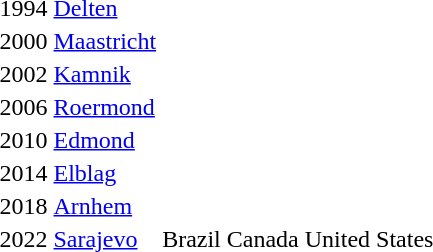<table>
<tr>
<td style="text-align: center;">  1994</td>
<td><a href='#'>Delten</a></td>
<td></td>
<td></td>
<td></td>
</tr>
<tr>
<td style="text-align: center;">  2000</td>
<td><a href='#'>Maastricht</a></td>
<td></td>
<td></td>
<td></td>
</tr>
<tr>
<td style="text-align: center;"> 2002</td>
<td><a href='#'>Kamnik</a></td>
<td></td>
<td></td>
<td></td>
</tr>
<tr>
<td style="text-align: center;"> 2006</td>
<td><a href='#'>Roermond</a></td>
<td></td>
<td></td>
<td></td>
</tr>
<tr>
<td style="text-align: center;"> 2010</td>
<td><a href='#'>Edmond</a></td>
<td></td>
<td></td>
<td></td>
</tr>
<tr>
<td style="text-align: center;"> 2014</td>
<td><a href='#'>Elblag</a></td>
<td></td>
<td></td>
<td></td>
</tr>
<tr>
<td style="text-align: center;">  2018</td>
<td><a href='#'>Arnhem</a></td>
<td></td>
<td></td>
<td></td>
</tr>
<tr>
<td style="text-align: center;">  2022</td>
<td><a href='#'>Sarajevo</a></td>
<td> Brazil</td>
<td> Canada</td>
<td> United States</td>
</tr>
<tr>
</tr>
</table>
